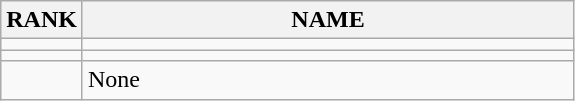<table class="wikitable">
<tr>
<th>RANK</th>
<th style="width: 20em">NAME</th>
</tr>
<tr>
<td align="center"></td>
<td></td>
</tr>
<tr>
<td align="center"></td>
<td></td>
</tr>
<tr>
<td align="center"></td>
<td>None</td>
</tr>
</table>
